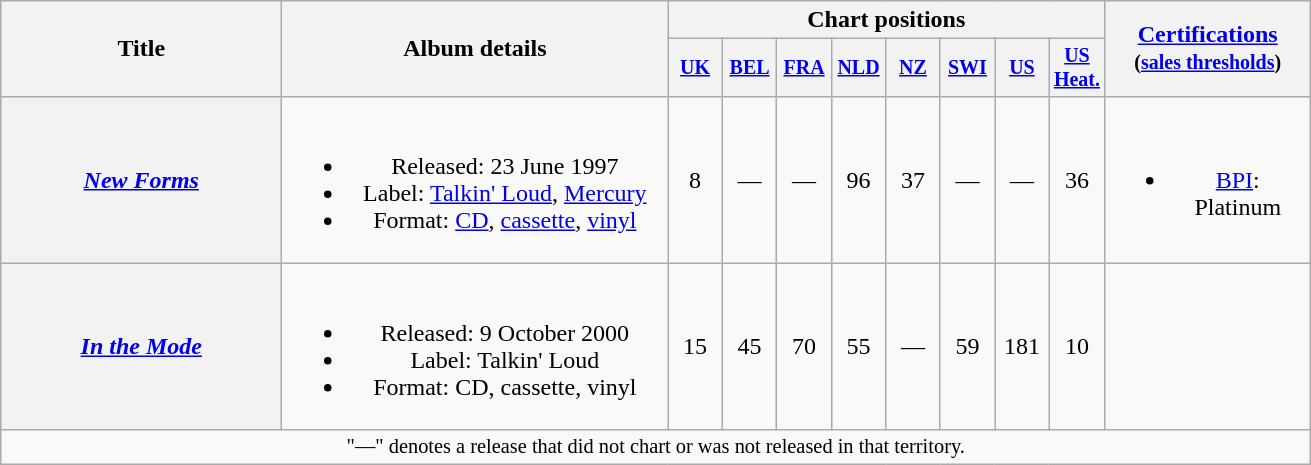<table class="wikitable plainrowheaders" style=text-align:center;>
<tr>
<th rowspan="2" width="180">Title</th>
<th rowspan="2" width="250">Album details</th>
<th colspan="8">Chart positions</th>
<th rowspan="2" width="130"><a href='#'>Certifications</a><br><small>(<a href='#'>sales thresholds</a>)</small></th>
</tr>
<tr style="font-size:smaller;">
<th width="30"><a href='#'>UK</a><br></th>
<th width="30"><a href='#'>BEL</a><br></th>
<th width="30"><a href='#'>FRA</a><br></th>
<th width="30"><a href='#'>NLD</a><br></th>
<th width="30"><a href='#'>NZ</a><br></th>
<th width="30"><a href='#'>SWI</a><br></th>
<th width="30"><a href='#'>US</a><br></th>
<th width="30"><a href='#'>US<br>Heat.</a><br></th>
</tr>
<tr>
<th scope="row"><em><a href='#'>New Forms</a></em></th>
<td><br><ul><li>Released: 23 June 1997</li><li>Label: <a href='#'>Talkin' Loud</a>, <a href='#'>Mercury</a></li><li>Format: <a href='#'>CD</a>, <a href='#'>cassette</a>, <a href='#'>vinyl</a></li></ul></td>
<td>8</td>
<td>—</td>
<td>—</td>
<td>96</td>
<td>37</td>
<td>—</td>
<td>—</td>
<td>36</td>
<td><br><ul><li><a href='#'>BPI</a>: Platinum</li></ul></td>
</tr>
<tr>
<th scope="row"><em><a href='#'>In the Mode</a></em></th>
<td><br><ul><li>Released: 9 October 2000</li><li>Label: Talkin' Loud</li><li>Format: CD, cassette, vinyl</li></ul></td>
<td>15</td>
<td>45</td>
<td>70</td>
<td>55</td>
<td>—</td>
<td>59</td>
<td>181</td>
<td>10</td>
<td></td>
</tr>
<tr>
<td colspan="19" style="font-size:85%">"—" denotes a release that did not chart or was not released in that territory.</td>
</tr>
</table>
